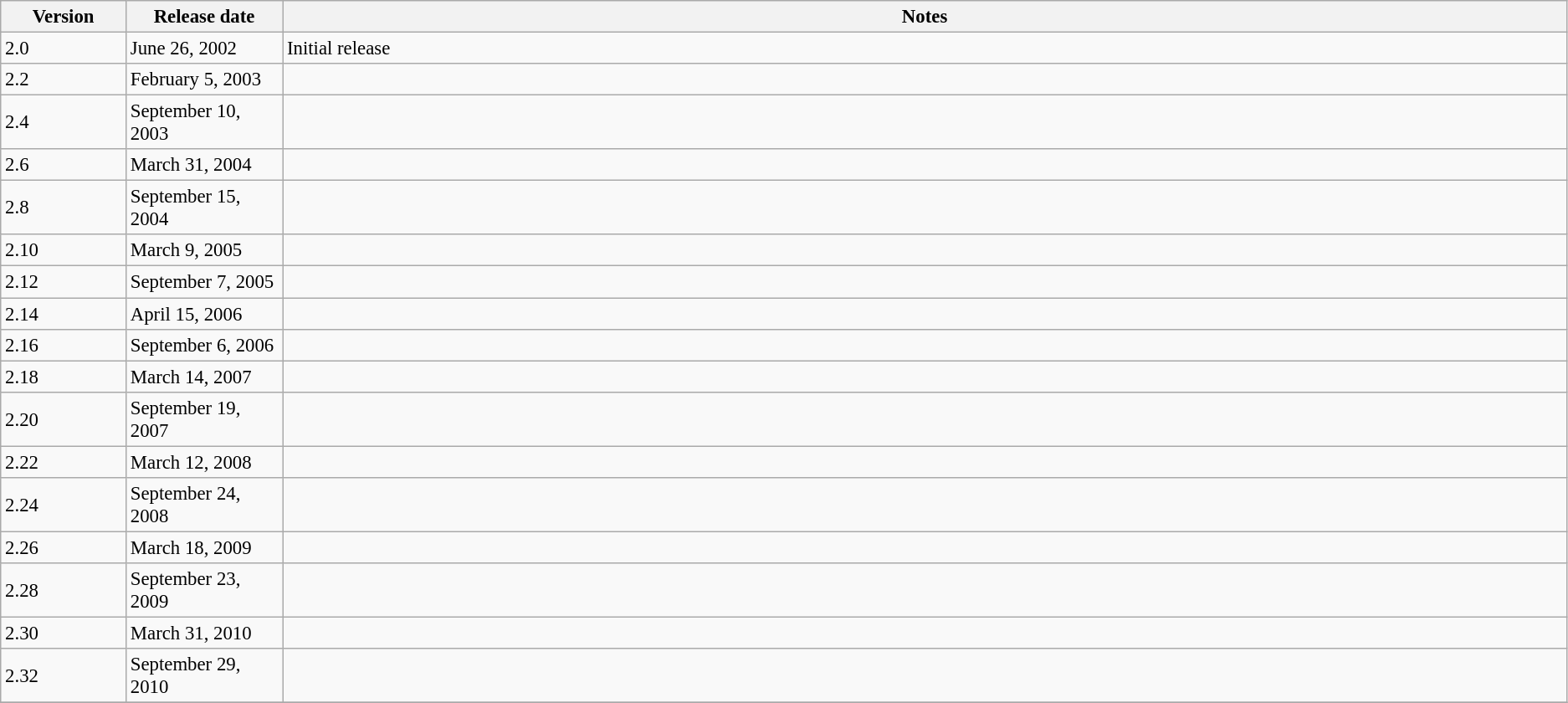<table class="wikitable" style="font-size:95%;">
<tr>
<th style="width:8%">Version</th>
<th style="width:10%">Release date</th>
<th style="width:82%;">Notes</th>
</tr>
<tr>
<td>2.0</td>
<td>June 26, 2002</td>
<td>Initial release</td>
</tr>
<tr>
<td>2.2</td>
<td>February 5, 2003</td>
<td></td>
</tr>
<tr>
<td>2.4</td>
<td>September 10, 2003</td>
<td></td>
</tr>
<tr>
<td>2.6</td>
<td>March 31, 2004</td>
<td></td>
</tr>
<tr>
<td>2.8</td>
<td>September 15, 2004</td>
<td></td>
</tr>
<tr>
<td>2.10</td>
<td>March 9, 2005</td>
<td></td>
</tr>
<tr>
<td>2.12</td>
<td>September 7, 2005</td>
<td></td>
</tr>
<tr>
<td>2.14</td>
<td>April 15, 2006</td>
<td></td>
</tr>
<tr>
<td>2.16</td>
<td>September 6, 2006</td>
<td></td>
</tr>
<tr>
<td>2.18</td>
<td>March 14, 2007</td>
<td></td>
</tr>
<tr>
<td>2.20</td>
<td>September 19, 2007</td>
<td></td>
</tr>
<tr>
<td>2.22</td>
<td>March 12, 2008</td>
<td></td>
</tr>
<tr>
<td>2.24</td>
<td>September 24, 2008</td>
<td></td>
</tr>
<tr>
<td>2.26</td>
<td>March 18, 2009</td>
<td></td>
</tr>
<tr>
<td>2.28</td>
<td>September 23, 2009</td>
<td></td>
</tr>
<tr>
<td>2.30</td>
<td>March 31, 2010</td>
<td></td>
</tr>
<tr>
<td>2.32</td>
<td>September 29, 2010</td>
<td></td>
</tr>
<tr>
</tr>
</table>
